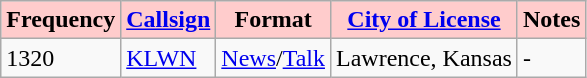<table class="wikitable">
<tr>
<th style="background:#ffcccc;"><strong>Frequency</strong></th>
<th style="background:#ffcccc;"><strong><a href='#'>Callsign</a></strong></th>
<th style="background:#ffcccc;"><strong>Format</strong></th>
<th style="background:#ffcccc;"><strong><a href='#'>City of License</a></strong></th>
<th style="background:#ffcccc;"><strong>Notes</strong></th>
</tr>
<tr>
<td>1320</td>
<td><a href='#'>KLWN</a></td>
<td><a href='#'>News</a>/<a href='#'>Talk</a></td>
<td>Lawrence, Kansas</td>
<td>-</td>
</tr>
</table>
